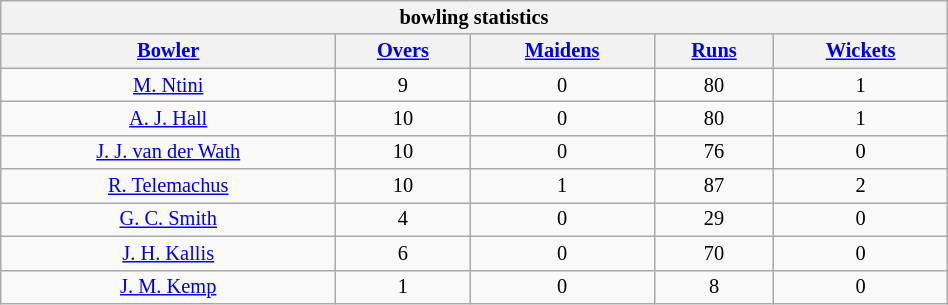<table cellpadding="1" style="font-size:85%; border:gray solid 1px; text-align:center; width:50%;" class="wikitable">
<tr>
<th colspan="5"> bowling statistics</th>
</tr>
<tr>
<th><a href='#'>Bowler</a></th>
<th><a href='#'>Overs</a></th>
<th><a href='#'>Maidens</a></th>
<th><a href='#'>Runs</a></th>
<th><a href='#'>Wickets</a></th>
</tr>
<tr>
<td><a href='#'>M. Ntini</a></td>
<td>9</td>
<td>0</td>
<td>80</td>
<td>1</td>
</tr>
<tr>
<td><a href='#'>A. J. Hall</a></td>
<td>10</td>
<td>0</td>
<td>80</td>
<td>1</td>
</tr>
<tr>
<td><a href='#'>J. J. van der Wath</a></td>
<td>10</td>
<td>0</td>
<td>76</td>
<td>0</td>
</tr>
<tr>
<td><a href='#'>R. Telemachus</a></td>
<td>10</td>
<td>1</td>
<td>87</td>
<td>2</td>
</tr>
<tr>
<td><a href='#'>G. C. Smith</a></td>
<td>4</td>
<td>0</td>
<td>29</td>
<td>0</td>
</tr>
<tr>
<td><a href='#'>J. H. Kallis</a></td>
<td>6</td>
<td>0</td>
<td>70</td>
<td>0</td>
</tr>
<tr>
<td><a href='#'>J. M. Kemp</a></td>
<td>1</td>
<td>0</td>
<td>8</td>
<td>0</td>
</tr>
</table>
